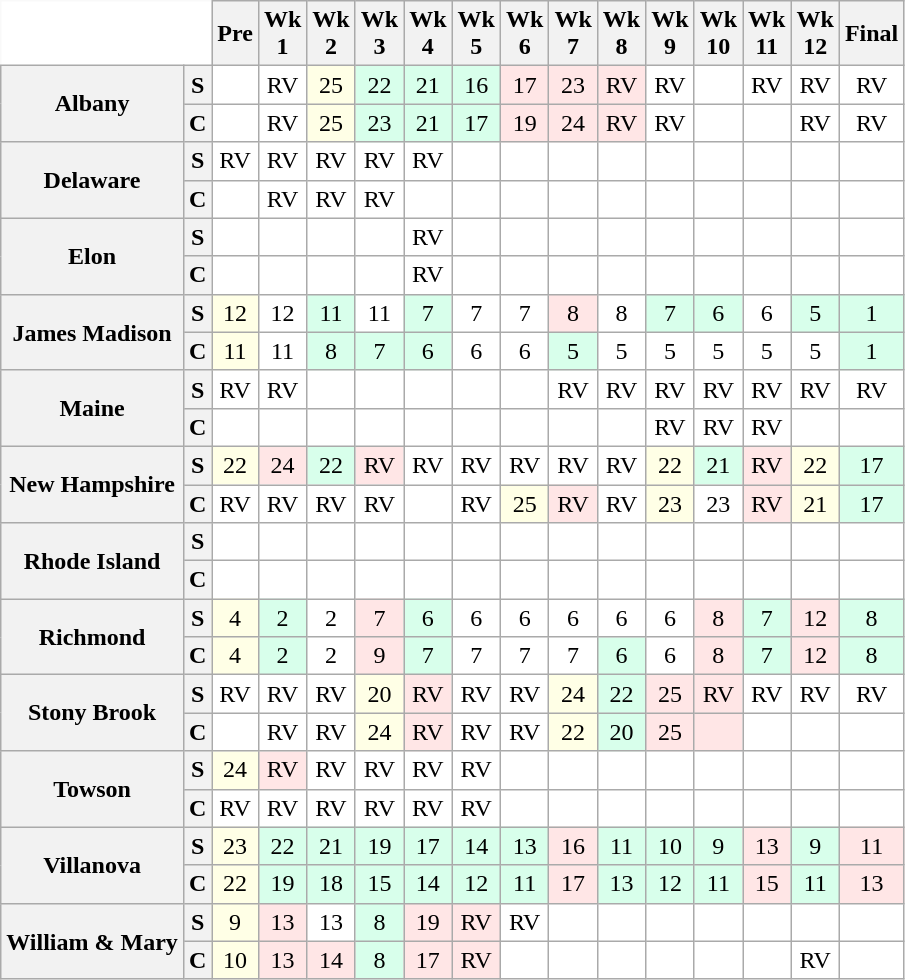<table class="wikitable" style="white-space:nowrap;">
<tr>
<th colspan=2 style="background:white; border-top-style:hidden; border-left-style:hidden;"> </th>
<th>Pre</th>
<th>Wk<br>1</th>
<th>Wk<br>2</th>
<th>Wk<br>3</th>
<th>Wk<br>4</th>
<th>Wk<br>5</th>
<th>Wk<br>6</th>
<th>Wk<br>7</th>
<th>Wk<br>8</th>
<th>Wk<br>9</th>
<th>Wk<br>10</th>
<th>Wk<br>11</th>
<th>Wk<br>12</th>
<th>Final</th>
</tr>
<tr style="text-align:center;">
<th rowspan=2 style=>Albany</th>
<th>S</th>
<td style="background:#FFF;"></td>
<td style="background:#FFF;">RV</td>
<td style="background:#FFFFE6;">25</td>
<td style="background:#D8FFEB;">22</td>
<td style="background:#D8FFEB;">21</td>
<td style="background:#D8FFEB;">16</td>
<td style="background:#FFE6E6;">17</td>
<td style="background:#FFE6E6;">23</td>
<td style="background:#FFE6E6;">RV</td>
<td style="background:#FFF;">RV</td>
<td style="background:#FFF;"></td>
<td style="background:#FFF;">RV</td>
<td style="background:#FFF;">RV</td>
<td style="background:#FFF;">RV</td>
</tr>
<tr style="text-align:center;">
<th>C</th>
<td style="background:#FFF;"></td>
<td style="background:#FFF;">RV</td>
<td style="background:#FFFFE6;">25</td>
<td style="background:#D8FFEB;">23</td>
<td style="background:#D8FFEB;">21</td>
<td style="background:#D8FFEB;">17</td>
<td style="background:#FFE6E6;">19</td>
<td style="background:#FFE6E6;">24</td>
<td style="background:#FFE6E6;">RV</td>
<td style="background:#FFF;">RV</td>
<td style="background:#FFF;"></td>
<td style="background:#FFF;"></td>
<td style="background:#FFF;">RV</td>
<td style="background:#FFF;">RV</td>
</tr>
<tr style="text-align:center;">
<th rowspan=2 style=>Delaware</th>
<th>S</th>
<td style="background:#FFF;">RV</td>
<td style="background:#FFF;">RV</td>
<td style="background:#FFF;">RV</td>
<td style="background:#FFF;">RV</td>
<td style="background:#FFF;">RV</td>
<td style="background:#FFF;"></td>
<td style="background:#FFF;"></td>
<td style="background:#FFF;"></td>
<td style="background:#FFF;"></td>
<td style="background:#FFF;"></td>
<td style="background:#FFF;"></td>
<td style="background:#FFF;"></td>
<td style="background:#FFF;"></td>
<td style="background:#FFF;"></td>
</tr>
<tr style="text-align:center;">
<th>C</th>
<td style="background:#FFF;"></td>
<td style="background:#FFF;">RV</td>
<td style="background:#FFF;">RV</td>
<td style="background:#FFF;">RV</td>
<td style="background:#FFF;"></td>
<td style="background:#FFF;"></td>
<td style="background:#FFF;"></td>
<td style="background:#FFF;"></td>
<td style="background:#FFF;"></td>
<td style="background:#FFF;"></td>
<td style="background:#FFF;"></td>
<td style="background:#FFF;"></td>
<td style="background:#FFF;"></td>
<td style="background:#FFF;"></td>
</tr>
<tr style="text-align:center;">
<th rowspan=2 style=>Elon</th>
<th>S</th>
<td style="background:#FFF;"></td>
<td style="background:#FFF;"></td>
<td style="background:#FFF;"></td>
<td style="background:#FFF;"></td>
<td style="background:#FFF;">RV</td>
<td style="background:#FFF;"></td>
<td style="background:#FFF;"></td>
<td style="background:#FFF;"></td>
<td style="background:#FFF;"></td>
<td style="background:#FFF;"></td>
<td style="background:#FFF;"></td>
<td style="background:#FFF;"></td>
<td style="background:#FFF;"></td>
<td style="background:#FFF;"></td>
</tr>
<tr style="text-align:center;">
<th>C</th>
<td style="background:#FFF;"></td>
<td style="background:#FFF;"></td>
<td style="background:#FFF;"></td>
<td style="background:#FFF;"></td>
<td style="background:#FFF;">RV</td>
<td style="background:#FFF;"></td>
<td style="background:#FFF;"></td>
<td style="background:#FFF;"></td>
<td style="background:#FFF;"></td>
<td style="background:#FFF;"></td>
<td style="background:#FFF;"></td>
<td style="background:#FFF;"></td>
<td style="background:#FFF;"></td>
<td style="background:#FFF;"></td>
</tr>
<tr style="text-align:center;">
<th rowspan=2 style=>James Madison</th>
<th>S</th>
<td style="background:#FFFFE6;">12</td>
<td style="background:#FFF;">12</td>
<td style="background:#D8FFEB;">11</td>
<td style="background:#FFF;">11</td>
<td style="background:#D8FFEB;">7</td>
<td style="background:#FFF;">7</td>
<td style="background:#FFF;">7</td>
<td style="background:#FFE6E6;">8</td>
<td style="background:#FFF;">8</td>
<td style="background:#D8FFEB;">7</td>
<td style="background:#D8FFEB;">6</td>
<td style="background:#FFF;">6</td>
<td style="background:#D8FFEB;">5</td>
<td style="background:#D8FFEB;">1</td>
</tr>
<tr style="text-align:center;">
<th>C</th>
<td style="background:#FFFFE6;">11</td>
<td style="background:#FFF;">11</td>
<td style="background:#D8FFEB;">8</td>
<td style="background:#D8FFEB;">7</td>
<td style="background:#D8FFEB;">6</td>
<td style="background:#FFF;">6</td>
<td style="background:#FFF;">6</td>
<td style="background:#D8FFEB;">5</td>
<td style="background:#FFF;">5</td>
<td style="background:#FFF;">5</td>
<td style="background:#FFF;">5</td>
<td style="background:#FFF;">5</td>
<td style="background:#FFF;">5</td>
<td style="background:#D8FFEB;">1</td>
</tr>
<tr style="text-align:center;">
<th rowspan=2 style=>Maine</th>
<th>S</th>
<td style="background:#FFF;">RV</td>
<td style="background:#FFF;">RV</td>
<td style="background:#FFF;"></td>
<td style="background:#FFF;"></td>
<td style="background:#FFF;"></td>
<td style="background:#FFF;"></td>
<td style="background:#FFF;"></td>
<td style="background:#FFF;">RV</td>
<td style="background:#FFF;">RV</td>
<td style="background:#FFF;">RV</td>
<td style="background:#FFF;">RV</td>
<td style="background:#FFF;">RV</td>
<td style="background:#FFF;">RV</td>
<td style="background:#FFF;">RV</td>
</tr>
<tr style="text-align:center;">
<th>C</th>
<td style="background:#FFF;"></td>
<td style="background:#FFF;"></td>
<td style="background:#FFF;"></td>
<td style="background:#FFF;"></td>
<td style="background:#FFF;"></td>
<td style="background:#FFF;"></td>
<td style="background:#FFF;"></td>
<td style="background:#FFF;"></td>
<td style="background:#FFF;"></td>
<td style="background:#FFF;">RV</td>
<td style="background:#FFF;">RV</td>
<td style="background:#FFF;">RV</td>
<td style="background:#FFF;"></td>
<td style="background:#FFF;"></td>
</tr>
<tr style="text-align:center;">
<th rowspan=2 style=>New Hampshire</th>
<th>S</th>
<td style="background:#FFFFE6;">22</td>
<td style="background:#FFE6E6;">24</td>
<td style="background:#D8FFEB;">22</td>
<td style="background:#FFE6E6;">RV</td>
<td style="background:#FFF;">RV</td>
<td style="background:#FFF;">RV</td>
<td style="background:#FFF;">RV</td>
<td style="background:#FFF;">RV</td>
<td style="background:#FFF;">RV</td>
<td style="background:#FFFFE6;">22</td>
<td style="background:#D8FFEB;">21</td>
<td style="background:#FFE6E6;">RV</td>
<td style="background:#FFFFE6;">22</td>
<td style="background:#D8FFEB;">17</td>
</tr>
<tr style="text-align:center;">
<th>C</th>
<td style="background:#FFF;">RV</td>
<td style="background:#FFF;">RV</td>
<td style="background:#FFF;">RV</td>
<td style="background:#FFF;">RV</td>
<td style="background:#FFF;"></td>
<td style="background:#FFF;">RV</td>
<td style="background:#FFFFE6;">25</td>
<td style="background:#FFE6E6;">RV</td>
<td style="background:#FFF;">RV</td>
<td style="background:#FFFFE6;">23</td>
<td style="background:#FFF;">23</td>
<td style="background:#FFE6E6;">RV</td>
<td style="background:#FFFFE6;">21</td>
<td style="background:#D8FFEB;">17</td>
</tr>
<tr style="text-align:center;">
<th rowspan=2 style=>Rhode Island</th>
<th>S</th>
<td style="background:#FFF;"></td>
<td style="background:#FFF;"></td>
<td style="background:#FFF;"></td>
<td style="background:#FFF;"></td>
<td style="background:#FFF;"></td>
<td style="background:#FFF;"></td>
<td style="background:#FFF;"></td>
<td style="background:#FFF;"></td>
<td style="background:#FFF;"></td>
<td style="background:#FFF;"></td>
<td style="background:#FFF;"></td>
<td style="background:#FFF;"></td>
<td style="background:#FFF;"></td>
<td style="background:#FFF;"></td>
</tr>
<tr style="text-align:center;">
<th>C</th>
<td style="background:#FFF;"></td>
<td style="background:#FFF;"></td>
<td style="background:#FFF;"></td>
<td style="background:#FFF;"></td>
<td style="background:#FFF;"></td>
<td style="background:#FFF;"></td>
<td style="background:#FFF;"></td>
<td style="background:#FFF;"></td>
<td style="background:#FFF;"></td>
<td style="background:#FFF;"></td>
<td style="background:#FFF;"></td>
<td style="background:#FFF;"></td>
<td style="background:#FFF;"></td>
<td style="background:#FFF;"></td>
</tr>
<tr style="text-align:center;">
<th rowspan=2 style=>Richmond</th>
<th>S</th>
<td style="background:#FFFFE6;">4</td>
<td style="background:#D8FFEB;">2</td>
<td style="background:#FFF;">2</td>
<td style="background:#FFE6E6;">7</td>
<td style="background:#D8FFEB;">6</td>
<td style="background:#FFF;">6</td>
<td style="background:#FFF;">6</td>
<td style="background:#FFF;">6</td>
<td style="background:#FFF;">6</td>
<td style="background:#FFF;">6</td>
<td style="background:#FFE6E6;">8</td>
<td style="background:#D8FFEB;">7</td>
<td style="background:#FFE6E6;">12</td>
<td style="background:#D8FFEB;">8</td>
</tr>
<tr style="text-align:center;">
<th>C</th>
<td style="background:#FFFFE6;">4</td>
<td style="background:#D8FFEB;">2</td>
<td style="background:#FFF;">2</td>
<td style="background:#FFE6E6;">9</td>
<td style="background:#D8FFEB;">7</td>
<td style="background:#FFF;">7</td>
<td style="background:#FFF;">7</td>
<td style="background:#FFF;">7</td>
<td style="background:#D8FFEB;">6</td>
<td style="background:#FFF;">6</td>
<td style="background:#FFE6E6;">8</td>
<td style="background:#D8FFEB;">7</td>
<td style="background:#FFE6E6;">12</td>
<td style="background:#D8FFEB;">8</td>
</tr>
<tr style="text-align:center;">
<th rowspan=2 style=>Stony Brook</th>
<th>S</th>
<td style="background:#FFF;">RV</td>
<td style="background:#FFF;">RV</td>
<td style="background:#FFF;">RV</td>
<td style="background:#FFFFE6;">20</td>
<td style="background:#FFE6E6;">RV</td>
<td style="background:#FFF;">RV</td>
<td style="background:#FFF;">RV</td>
<td style="background:#FFFFE6;">24</td>
<td style="background:#D8FFEB;">22</td>
<td style="background:#FFE6E6;">25</td>
<td style="background:#FFE6E6;">RV</td>
<td style="background:#FFF;">RV</td>
<td style="background:#FFF;">RV</td>
<td style="background:#FFF;">RV</td>
</tr>
<tr style="text-align:center;">
<th>C</th>
<td style="background:#FFF;"></td>
<td style="background:#FFF;">RV</td>
<td style="background:#FFF;">RV</td>
<td style="background:#FFFFE6;">24</td>
<td style="background:#FFE6E6;">RV</td>
<td style="background:#FFF;">RV</td>
<td style="background:#FFF;">RV</td>
<td style="background:#FFFFE6;">22</td>
<td style="background:#D8FFEB;">20</td>
<td style="background:#FFE6E6;">25</td>
<td style="background:#FFE6E6;"></td>
<td style="background:#FFF;"></td>
<td style="background:#FFF;"></td>
<td style="background:#FFF;"></td>
</tr>
<tr style="text-align:center;">
<th rowspan=2 style=>Towson</th>
<th>S</th>
<td style="background:#FFFFE6;">24</td>
<td style="background:#FFE6E6;">RV</td>
<td style="background:#FFF;">RV</td>
<td style="background:#FFF;">RV</td>
<td style="background:#FFF;">RV</td>
<td style="background:#FFF;">RV</td>
<td style="background:#FFF;"></td>
<td style="background:#FFF;"></td>
<td style="background:#FFF;"></td>
<td style="background:#FFF;"></td>
<td style="background:#FFF;"></td>
<td style="background:#FFF;"></td>
<td style="background:#FFF;"></td>
<td style="background:#FFF;"></td>
</tr>
<tr style="text-align:center;">
<th>C</th>
<td style="background:#FFF;">RV</td>
<td style="background:#FFF;">RV</td>
<td style="background:#FFF;">RV</td>
<td style="background:#FFF;">RV</td>
<td style="background:#FFF;">RV</td>
<td style="background:#FFF;">RV</td>
<td style="background:#FFF;"></td>
<td style="background:#FFF;"></td>
<td style="background:#FFF;"></td>
<td style="background:#FFF;"></td>
<td style="background:#FFF;"></td>
<td style="background:#FFF;"></td>
<td style="background:#FFF;"></td>
<td style="background:#FFF;"></td>
</tr>
<tr style="text-align:center;">
<th rowspan=2 style=>Villanova</th>
<th>S</th>
<td style="background:#FFFFE6;">23</td>
<td style="background:#D8FFEB;">22</td>
<td style="background:#D8FFEB;">21</td>
<td style="background:#D8FFEB;">19</td>
<td style="background:#D8FFEB;">17</td>
<td style="background:#D8FFEB;">14</td>
<td style="background:#D8FFEB;">13</td>
<td style="background:#FFE6E6;">16</td>
<td style="background:#D8FFEB;">11</td>
<td style="background:#D8FFEB;">10</td>
<td style="background:#D8FFEB;">9</td>
<td style="background:#FFE6E6;">13</td>
<td style="background:#D8FFEB;">9</td>
<td style="background:#FFE6E6;">11</td>
</tr>
<tr style="text-align:center;">
<th>C</th>
<td style="background:#FFFFE6;">22</td>
<td style="background:#D8FFEB;">19</td>
<td style="background:#D8FFEB;">18</td>
<td style="background:#D8FFEB;">15</td>
<td style="background:#D8FFEB;">14</td>
<td style="background:#D8FFEB;">12</td>
<td style="background:#D8FFEB;">11</td>
<td style="background:#FFE6E6;">17</td>
<td style="background:#D8FFEB;">13</td>
<td style="background:#D8FFEB;">12</td>
<td style="background:#D8FFEB;">11</td>
<td style="background:#FFE6E6;">15</td>
<td style="background:#D8FFEB;">11</td>
<td style="background:#FFE6E6;">13</td>
</tr>
<tr style="text-align:center;">
<th rowspan=2 style=>William & Mary</th>
<th>S</th>
<td style="background:#FFFFE6;">9</td>
<td style="background:#FFE6E6;">13</td>
<td style="background:#FFF;">13</td>
<td style="background:#D8FFEB;">8</td>
<td style="background:#FFE6E6;">19</td>
<td style="background:#FFE6E6;">RV</td>
<td style="background:#FFF;">RV</td>
<td style="background:#FFF;"></td>
<td style="background:#FFF;"></td>
<td style="background:#FFF;"></td>
<td style="background:#FFF;"></td>
<td style="background:#FFF;"></td>
<td style="background:#FFF;"></td>
<td style="background:#FFF;"></td>
</tr>
<tr style="text-align:center;">
<th>C</th>
<td style="background:#FFFFE6;">10</td>
<td style="background:#FFE6E6;">13</td>
<td style="background:#FFE6E6;">14</td>
<td style="background:#D8FFEB;">8</td>
<td style="background:#FFE6E6;">17</td>
<td style="background:#FFE6E6;">RV</td>
<td style="background:#FFF;"></td>
<td style="background:#FFF;"></td>
<td style="background:#FFF;"></td>
<td style="background:#FFF;"></td>
<td style="background:#FFF;"></td>
<td style="background:#FFF;"></td>
<td style="background:#FFF;">RV</td>
<td style="background:#FFF;"></td>
</tr>
</table>
